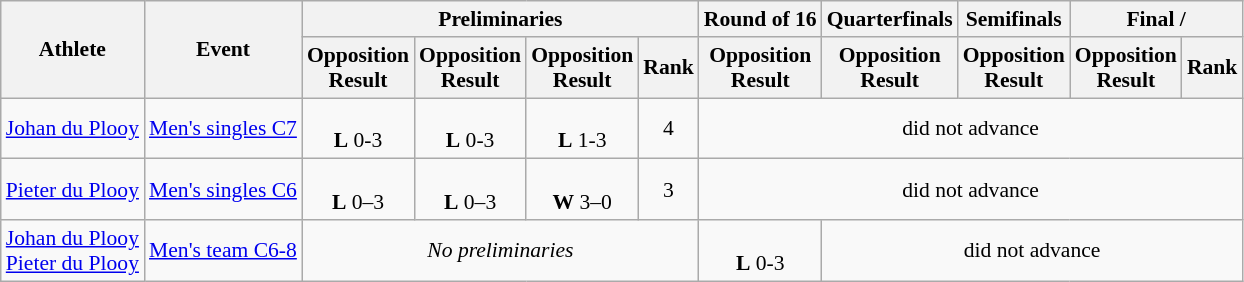<table class=wikitable style="font-size:90%">
<tr>
<th rowspan="2">Athlete</th>
<th rowspan="2">Event</th>
<th colspan="4">Preliminaries</th>
<th>Round of 16</th>
<th>Quarterfinals</th>
<th>Semifinals</th>
<th colspan="2">Final / </th>
</tr>
<tr>
<th>Opposition<br>Result</th>
<th>Opposition<br>Result</th>
<th>Opposition<br>Result</th>
<th>Rank</th>
<th>Opposition<br>Result</th>
<th>Opposition<br>Result</th>
<th>Opposition<br>Result</th>
<th>Opposition<br>Result</th>
<th>Rank</th>
</tr>
<tr>
<td><a href='#'>Johan du Plooy</a></td>
<td><a href='#'>Men's singles C7</a></td>
<td align="center"><br><strong>L</strong> 0-3</td>
<td align="center"><br><strong>L</strong> 0-3</td>
<td align="center"><br><strong>L</strong> 1-3</td>
<td align="center">4</td>
<td align="center" colspan="5">did not advance</td>
</tr>
<tr>
<td><a href='#'>Pieter du Plooy</a></td>
<td><a href='#'>Men's singles C6</a></td>
<td align="center"><br><strong>L</strong> 0–3</td>
<td align="center"><br><strong>L</strong> 0–3</td>
<td align="center"><br><strong>W</strong> 3–0</td>
<td align="center">3</td>
<td align="center" colspan="5">did not advance</td>
</tr>
<tr>
<td><a href='#'>Johan du Plooy</a><br> <a href='#'>Pieter du Plooy</a></td>
<td><a href='#'>Men's team C6-8</a></td>
<td align="center" colspan="4"><em>No preliminaries</em></td>
<td align="center"><br><strong>L</strong> 0-3</td>
<td align="center" colspan="4">did not advance</td>
</tr>
</table>
